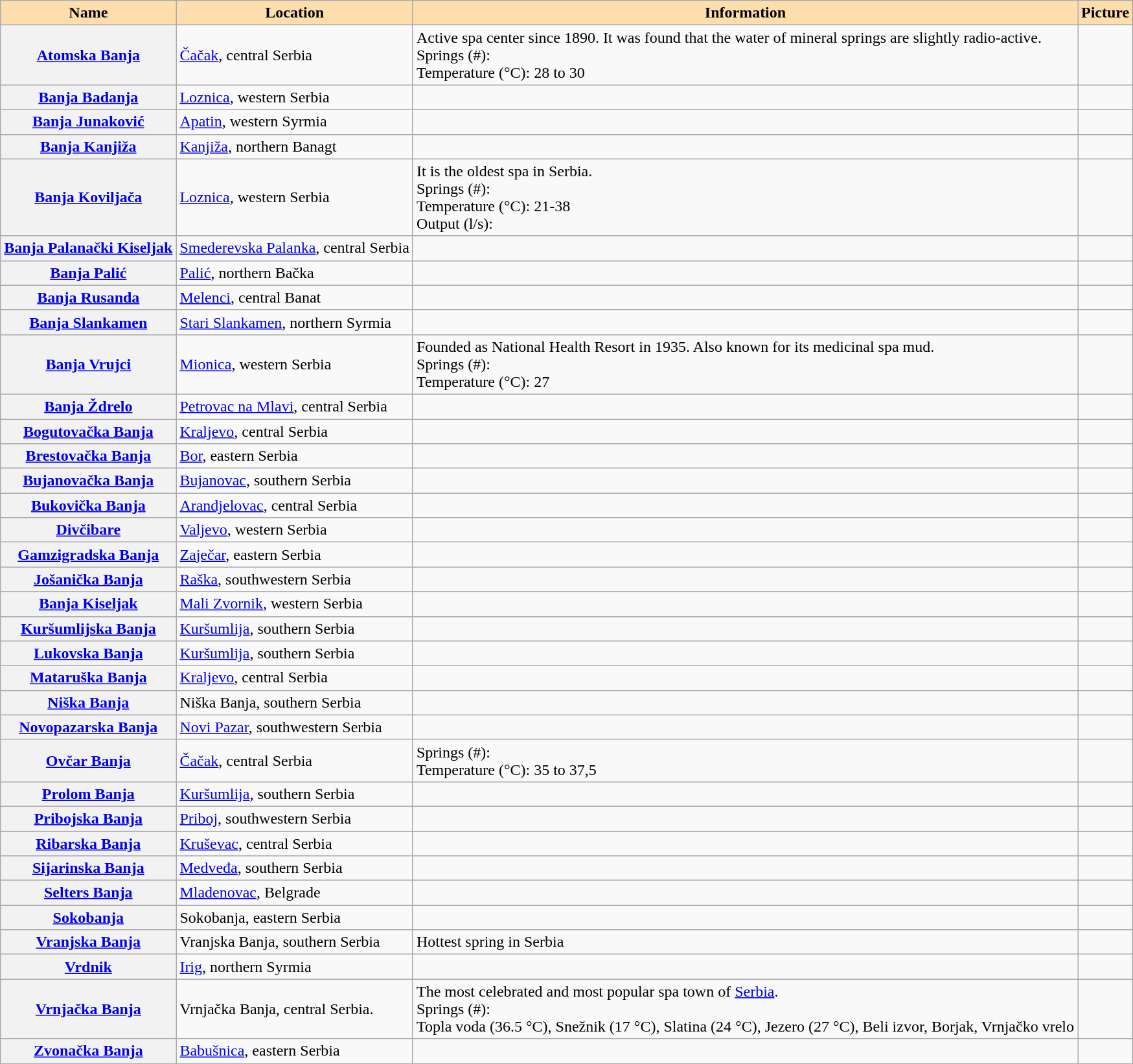<table align="center" class="wikitable sortable">
<tr>
<th style=background:#FFDEAD;>Name</th>
<th style=background:#FFDEAD;>Location</th>
<th style=background:#FFDEAD;>Information</th>
<th style=background:#FFDEAD;>Picture</th>
</tr>
<tr>
<th><a href='#'>Atomska Banja</a></th>
<td><a href='#'>Čačak</a>, central Serbia</td>
<td>Active spa center since 1890. It was found that the water of mineral springs are slightly radio-active. <br> Springs (#):<br>Temperature (°C): 28 to 30</td>
<td></td>
</tr>
<tr>
<th><a href='#'>Banja Badanja</a></th>
<td><a href='#'>Loznica</a>, western Serbia</td>
<td></td>
<td></td>
</tr>
<tr>
<th><a href='#'>Banja Junaković</a></th>
<td><a href='#'>Apatin</a>, western Syrmia</td>
<td></td>
<td></td>
</tr>
<tr>
<th><a href='#'>Banja Kanjiža</a></th>
<td><a href='#'>Kanjiža</a>, northern Banagt</td>
<td></td>
<td></td>
</tr>
<tr>
<th><a href='#'>Banja Koviljača</a></th>
<td><a href='#'>Loznica</a>, western Serbia</td>
<td>It is the oldest spa in Serbia. <br> Springs (#):<br>Temperature (°C): 21-38<br>Output (l/s):</td>
<td></td>
</tr>
<tr>
<th><a href='#'>Banja Palanački Kiseljak</a></th>
<td><a href='#'>Smederevska Palanka</a>, central Serbia</td>
<td></td>
<td></td>
</tr>
<tr>
<th><a href='#'>Banja Palić</a></th>
<td><a href='#'>Palić</a>, northern Bačka</td>
<td></td>
<td></td>
</tr>
<tr>
<th><a href='#'>Banja Rusanda</a></th>
<td><a href='#'>Melenci</a>, central Banat</td>
<td></td>
<td></td>
</tr>
<tr>
<th><a href='#'>Banja Slankamen</a></th>
<td><a href='#'>Stari Slankamen</a>, northern Syrmia</td>
<td></td>
<td></td>
</tr>
<tr>
<th><a href='#'>Banja Vrujci</a></th>
<td><a href='#'>Mionica</a>, western Serbia</td>
<td>Founded as National Health Resort in 1935. Also known for its medicinal spa mud. <br> Springs (#):<br>Temperature (°C): 27</td>
<td></td>
</tr>
<tr>
<th><a href='#'>Banja Ždrelo</a></th>
<td><a href='#'>Petrovac na Mlavi</a>, central Serbia</td>
<td></td>
<td></td>
</tr>
<tr>
<th><a href='#'>Bogutovačka Banja</a></th>
<td><a href='#'>Kraljevo</a>, central Serbia</td>
<td></td>
<td></td>
</tr>
<tr>
<th><a href='#'>Brestovačka Banja</a></th>
<td><a href='#'>Bor</a>, eastern Serbia</td>
<td></td>
<td></td>
</tr>
<tr>
<th><a href='#'>Bujanovačka Banja</a></th>
<td><a href='#'>Bujanovac</a>, southern Serbia</td>
<td></td>
<td></td>
</tr>
<tr>
<th><a href='#'>Bukovička Banja</a></th>
<td><a href='#'>Arandjelovac</a>, central Serbia</td>
<td></td>
<td></td>
</tr>
<tr>
<th><a href='#'>Divčibare</a></th>
<td><a href='#'>Valjevo</a>, western Serbia</td>
<td></td>
<td></td>
</tr>
<tr>
<th><a href='#'>Gamzigradska Banja</a></th>
<td><a href='#'>Zaječar</a>, eastern Serbia</td>
<td></td>
<td></td>
</tr>
<tr>
<th><a href='#'>Jošanička Banja</a></th>
<td><a href='#'>Raška</a>, southwestern Serbia</td>
<td></td>
<td></td>
</tr>
<tr>
<th><a href='#'>Banja Kiseljak</a></th>
<td><a href='#'>Mali Zvornik</a>, western Serbia</td>
<td></td>
<td></td>
</tr>
<tr>
<th><a href='#'>Kuršumlijska Banja</a></th>
<td><a href='#'>Kuršumlija</a>, southern Serbia</td>
<td></td>
<td></td>
</tr>
<tr>
<th><a href='#'>Lukovska Banja</a></th>
<td><a href='#'>Kuršumlija</a>, southern Serbia</td>
<td></td>
<td></td>
</tr>
<tr>
<th><a href='#'>Mataruška Banja</a></th>
<td><a href='#'>Kraljevo</a>, central Serbia</td>
<td></td>
<td></td>
</tr>
<tr>
<th><a href='#'>Niška Banja</a></th>
<td>Niška Banja, southern Serbia</td>
<td></td>
<td></td>
</tr>
<tr>
<th><a href='#'>Novopazarska Banja</a></th>
<td><a href='#'>Novi Pazar</a>, southwestern Serbia</td>
<td></td>
<td></td>
</tr>
<tr>
<th><a href='#'>Ovčar Banja</a></th>
<td><a href='#'>Čačak</a>, central Serbia</td>
<td>Springs (#):<br>Temperature (°C): 35 to 37,5</td>
<td></td>
</tr>
<tr>
<th><a href='#'>Prolom Banja</a></th>
<td><a href='#'>Kuršumlija</a>, southern Serbia</td>
<td></td>
<td></td>
</tr>
<tr>
<th><a href='#'>Pribojska Banja</a></th>
<td><a href='#'>Priboj</a>, southwestern Serbia</td>
<td></td>
<td></td>
</tr>
<tr>
<th><a href='#'>Ribarska Banja</a></th>
<td><a href='#'>Kruševac</a>, central Serbia</td>
<td></td>
<td></td>
</tr>
<tr>
<th><a href='#'>Sijarinska Banja</a></th>
<td><a href='#'>Medveđa</a>, southern Serbia</td>
<td></td>
<td></td>
</tr>
<tr>
<th><a href='#'>Selters Banja</a></th>
<td><a href='#'>Mladenovac</a>, Belgrade</td>
<td></td>
<td></td>
</tr>
<tr>
<th><a href='#'>Sokobanja</a></th>
<td>Sokobanja, eastern Serbia</td>
<td></td>
<td></td>
</tr>
<tr>
<th><a href='#'>Vranjska Banja</a></th>
<td>Vranjska Banja, southern Serbia</td>
<td>Hottest spring in Serbia</td>
<td></td>
</tr>
<tr>
<th><a href='#'>Vrdnik</a></th>
<td><a href='#'>Irig</a>, northern Syrmia</td>
<td></td>
<td></td>
</tr>
<tr>
<th><a href='#'>Vrnjačka Banja</a></th>
<td>Vrnjačka Banja, central Serbia.</td>
<td>The most celebrated and most popular spa town of <a href='#'>Serbia</a>.<br>Springs (#):<br>Topla voda (36.5 °C), Snežnik (17 °C), Slatina (24 °C), Jezero  (27 °C), Beli izvor, Borjak, Vrnjačko vrelo</td>
<td></td>
</tr>
<tr>
<th><a href='#'>Zvonačka Banja</a></th>
<td><a href='#'>Babušnica</a>, eastern Serbia</td>
<td></td>
<td></td>
</tr>
<tr>
</tr>
</table>
